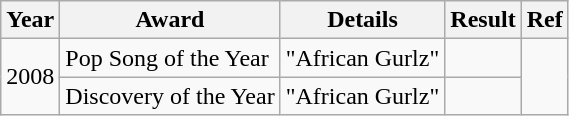<table class="wikitable sortable">
<tr>
<th>Year</th>
<th>Award</th>
<th>Details</th>
<th>Result</th>
<th>Ref</th>
</tr>
<tr>
<td rowspan="2">2008</td>
<td>Pop Song of the Year</td>
<td>"African Gurlz"</td>
<td></td>
<td rowspan="2"></td>
</tr>
<tr>
<td>Discovery of the Year</td>
<td>"African Gurlz"</td>
<td></td>
</tr>
</table>
